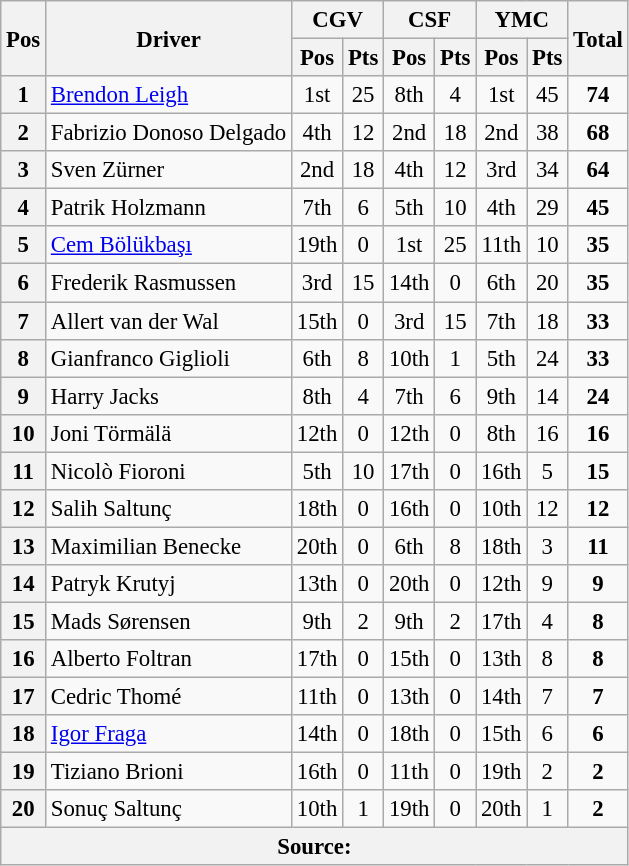<table class="wikitable" style="font-size: 95%;">
<tr>
<th rowspan=2>Pos</th>
<th rowspan=2>Driver</th>
<th colspan=2> CGV</th>
<th colspan=2> CSF</th>
<th colspan=2> YMC</th>
<th rowspan=2>Total</th>
</tr>
<tr>
<th>Pos</th>
<th>Pts</th>
<th>Pos</th>
<th>Pts</th>
<th>Pos</th>
<th>Pts</th>
</tr>
<tr>
<th>1</th>
<td> <a href='#'>Brendon Leigh</a></td>
<td align=center>1st</td>
<td align=center>25</td>
<td align=center>8th</td>
<td align=center>4</td>
<td align=center>1st</td>
<td align=center>45</td>
<td align=center><strong>74</strong></td>
</tr>
<tr>
<th>2</th>
<td> Fabrizio Donoso Delgado</td>
<td align=center>4th</td>
<td align=center>12</td>
<td align=center>2nd</td>
<td align=center>18</td>
<td align=center>2nd</td>
<td align=center>38</td>
<td align=center><strong>68</strong></td>
</tr>
<tr>
<th>3</th>
<td> Sven Zürner</td>
<td align=center>2nd</td>
<td align=center>18</td>
<td align=center>4th</td>
<td align=center>12</td>
<td align=center>3rd</td>
<td align=center>34</td>
<td align=center><strong>64</strong></td>
</tr>
<tr>
<th>4</th>
<td> Patrik Holzmann</td>
<td align=center>7th</td>
<td align=center>6</td>
<td align=center>5th</td>
<td align=center>10</td>
<td align=center>4th</td>
<td align=center>29</td>
<td align=center><strong>45</strong></td>
</tr>
<tr>
<th>5</th>
<td> <a href='#'>Cem Bölükbaşı</a></td>
<td align=center>19th</td>
<td align=center>0</td>
<td align=center>1st</td>
<td align=center>25</td>
<td align=center>11th</td>
<td align=center>10</td>
<td align=center><strong>35</strong></td>
</tr>
<tr>
<th>6</th>
<td> Frederik Rasmussen</td>
<td align=center>3rd</td>
<td align=center>15</td>
<td align=center>14th</td>
<td align=center>0</td>
<td align=center>6th</td>
<td align=center>20</td>
<td align=center><strong>35</strong></td>
</tr>
<tr>
<th>7</th>
<td> Allert van der Wal</td>
<td align=center>15th</td>
<td align=center>0</td>
<td align=center>3rd</td>
<td align=center>15</td>
<td align=center>7th</td>
<td align=center>18</td>
<td align=center><strong>33</strong></td>
</tr>
<tr>
<th>8</th>
<td> Gianfranco Giglioli</td>
<td align=center>6th</td>
<td align=center>8</td>
<td align=center>10th</td>
<td align=center>1</td>
<td align=center>5th</td>
<td align=center>24</td>
<td align=center><strong>33</strong></td>
</tr>
<tr>
<th>9</th>
<td> Harry Jacks</td>
<td align=center>8th</td>
<td align=center>4</td>
<td align=center>7th</td>
<td align=center>6</td>
<td align=center>9th</td>
<td align=center>14</td>
<td align=center><strong>24</strong></td>
</tr>
<tr>
<th>10</th>
<td> Joni Törmälä</td>
<td align=center>12th</td>
<td align=center>0</td>
<td align=center>12th</td>
<td align=center>0</td>
<td align=center>8th</td>
<td align=center>16</td>
<td align=center><strong>16</strong></td>
</tr>
<tr>
<th>11</th>
<td> Nicolò Fioroni</td>
<td align=center>5th</td>
<td align=center>10</td>
<td align=center>17th</td>
<td align=center>0</td>
<td align=center>16th</td>
<td align=center>5</td>
<td align=center><strong>15</strong></td>
</tr>
<tr>
<th>12</th>
<td> Salih Saltunç</td>
<td align=center>18th</td>
<td align=center>0</td>
<td align=center>16th</td>
<td align=center>0</td>
<td align=center>10th</td>
<td align=center>12</td>
<td align=center><strong>12</strong></td>
</tr>
<tr>
<th>13</th>
<td> Maximilian Benecke</td>
<td align=center>20th</td>
<td align=center>0</td>
<td align=center>6th</td>
<td align=center>8</td>
<td align=center>18th</td>
<td align=center>3</td>
<td align=center><strong>11</strong></td>
</tr>
<tr>
<th>14</th>
<td> Patryk Krutyj</td>
<td align=center>13th</td>
<td align=center>0</td>
<td align=center>20th</td>
<td align=center>0</td>
<td align=center>12th</td>
<td align=center>9</td>
<td align=center><strong>9</strong></td>
</tr>
<tr>
<th>15</th>
<td> Mads Sørensen</td>
<td align=center>9th</td>
<td align=center>2</td>
<td align=center>9th</td>
<td align=center>2</td>
<td align=center>17th</td>
<td align=center>4</td>
<td align=center><strong>8</strong></td>
</tr>
<tr>
<th>16</th>
<td> Alberto Foltran</td>
<td align=center>17th</td>
<td align=center>0</td>
<td align=center>15th</td>
<td align=center>0</td>
<td align=center>13th</td>
<td align=center>8</td>
<td align=center><strong>8</strong></td>
</tr>
<tr>
<th>17</th>
<td> Cedric Thomé</td>
<td align=center>11th</td>
<td align=center>0</td>
<td align=center>13th</td>
<td align=center>0</td>
<td align=center>14th</td>
<td align=center>7</td>
<td align=center><strong>7</strong></td>
</tr>
<tr>
<th>18</th>
<td> <a href='#'>Igor Fraga</a></td>
<td align=center>14th</td>
<td align=center>0</td>
<td align=center>18th</td>
<td align=center>0</td>
<td align=center>15th</td>
<td align=center>6</td>
<td align=center><strong>6</strong></td>
</tr>
<tr>
<th>19</th>
<td> Tiziano Brioni</td>
<td align=center>16th</td>
<td align=center>0</td>
<td align=center>11th</td>
<td align=center>0</td>
<td align=center>19th</td>
<td align=center>2</td>
<td align=center><strong>2</strong></td>
</tr>
<tr>
<th>20</th>
<td> Sonuç Saltunç</td>
<td align=center>10th</td>
<td align=center>1</td>
<td align=center>19th</td>
<td align=center>0</td>
<td align=center>20th</td>
<td align=center>1</td>
<td align=center><strong>2</strong></td>
</tr>
<tr>
<th colspan=9>Source:</th>
</tr>
</table>
